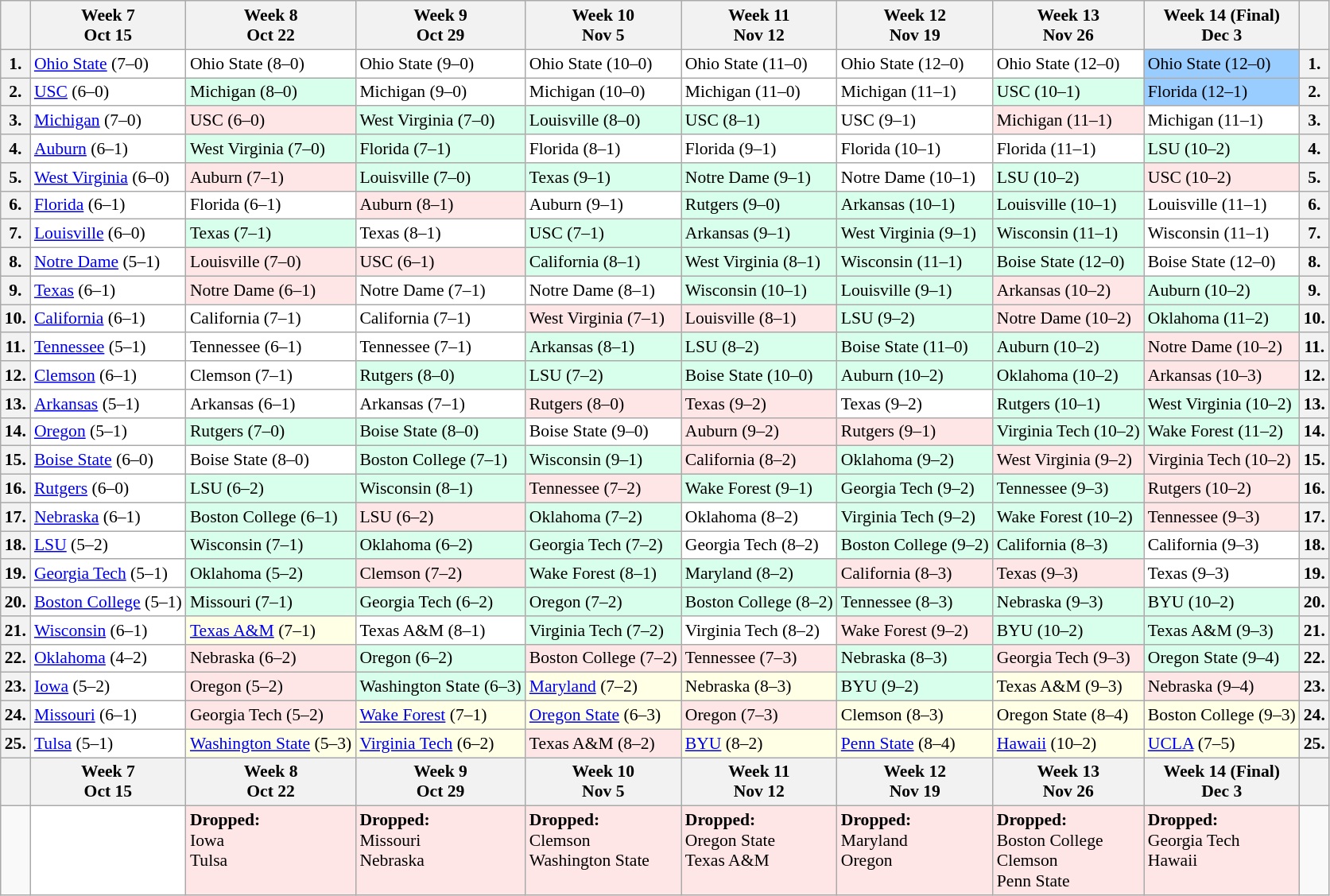<table class="wikitable" style="font-size:90%; white-space:nowrap;">
<tr>
<th></th>
<th>Week 7<br>Oct 15</th>
<th>Week 8<br>Oct 22</th>
<th>Week 9<br>Oct 29</th>
<th>Week 10<br>Nov 5</th>
<th>Week 11<br>Nov 12</th>
<th>Week 12<br>Nov 19</th>
<th>Week 13<br>Nov 26</th>
<th>Week 14 (Final)<br>Dec 3</th>
<th></th>
</tr>
<tr>
<th>1.</th>
<td style="background:white;"><a href='#'>Ohio State</a> (7–0)</td>
<td style="background:white;">Ohio State (8–0)</td>
<td style="background:white;">Ohio State (9–0)</td>
<td style="background:white;">Ohio State (10–0)</td>
<td style="background:white;">Ohio State (11–0)</td>
<td style="background:white;">Ohio State (12–0)</td>
<td style="background:white;">Ohio State (12–0)</td>
<td style="background:#9cf;">Ohio State (12–0)</td>
<th>1.</th>
</tr>
<tr>
<th>2.</th>
<td style="background:white;"><a href='#'>USC</a> (6–0)</td>
<td style="background:#d8ffeb;">Michigan (8–0)</td>
<td style="background:white;">Michigan (9–0)</td>
<td style="background:white;">Michigan (10–0)</td>
<td style="background:white;">Michigan (11–0)</td>
<td style="background:white;">Michigan (11–1)</td>
<td style="background:#d8ffeb;">USC (10–1)</td>
<td style="background:#9cf;">Florida (12–1)</td>
<th>2.</th>
</tr>
<tr>
<th>3.</th>
<td style="background:white;"><a href='#'>Michigan</a> (7–0)</td>
<td style="background:#ffe6e6;">USC (6–0)</td>
<td style="background:#d8ffeb;">West Virginia (7–0)</td>
<td style="background:#d8ffeb;">Louisville (8–0)</td>
<td style="background:#d8ffeb;">USC (8–1)</td>
<td style="background:white;">USC (9–1)</td>
<td style="background:#ffe6e6;">Michigan (11–1)</td>
<td style="background:white;">Michigan (11–1)</td>
<th>3.</th>
</tr>
<tr>
<th>4.</th>
<td style="background:white;"><a href='#'>Auburn</a> (6–1)</td>
<td style="background:#d8ffeb;">West Virginia (7–0)</td>
<td style="background:#d8ffeb;">Florida (7–1)</td>
<td style="background:white;">Florida (8–1)</td>
<td style="background:white;">Florida (9–1)</td>
<td style="background:white;">Florida (10–1)</td>
<td style="background:white;">Florida (11–1)</td>
<td style="background:#d8ffeb;">LSU (10–2)</td>
<th>4.</th>
</tr>
<tr>
<th>5.</th>
<td style="background:white;"><a href='#'>West Virginia</a> (6–0)</td>
<td style="background:#ffe6e6;">Auburn (7–1)</td>
<td style="background:#d8ffeb;">Louisville (7–0)</td>
<td style="background:#d8ffeb;">Texas (9–1)</td>
<td style="background:#d8ffeb;">Notre Dame (9–1)</td>
<td style="background:white;">Notre Dame (10–1)</td>
<td style="background:#d8ffeb;">LSU (10–2)</td>
<td style="background:#ffe6e6;">USC (10–2)</td>
<th>5.</th>
</tr>
<tr>
<th>6.</th>
<td style="background:white;"><a href='#'>Florida</a> (6–1)</td>
<td style="background:white;">Florida (6–1)</td>
<td style="background:#ffe6e6;">Auburn (8–1)</td>
<td style="background:white;">Auburn (9–1)</td>
<td style="background:#d8ffeb;">Rutgers (9–0)</td>
<td style="background:#d8ffeb;">Arkansas (10–1)</td>
<td style="background:#d8ffeb;">Louisville (10–1)</td>
<td style="background:white;">Louisville (11–1)</td>
<th>6.</th>
</tr>
<tr>
<th>7.</th>
<td style="background:white;"><a href='#'>Louisville</a> (6–0)</td>
<td style="background:#d8ffeb;">Texas (7–1)</td>
<td style="background:white;">Texas (8–1)</td>
<td style="background:#d8ffeb;">USC (7–1)</td>
<td style="background:#d8ffeb;">Arkansas (9–1)</td>
<td style="background:#d8ffeb;">West Virginia (9–1)</td>
<td style="background:#d8ffeb;">Wisconsin (11–1)</td>
<td style="background:white;">Wisconsin (11–1)</td>
<th>7.</th>
</tr>
<tr>
<th>8.</th>
<td style="background:white;"><a href='#'>Notre Dame</a> (5–1)</td>
<td style="background:#ffe6e6;">Louisville (7–0)</td>
<td style="background:#ffe6e6;">USC (6–1)</td>
<td style="background:#d8ffeb;">California (8–1)</td>
<td style="background:#d8ffeb;">West Virginia (8–1)</td>
<td style="background:#d8ffeb;">Wisconsin (11–1)</td>
<td style="background:#d8ffeb;">Boise State (12–0)</td>
<td style="background:white;">Boise State (12–0)</td>
<th>8.</th>
</tr>
<tr>
<th>9.</th>
<td style="background:white;"><a href='#'>Texas</a> (6–1)</td>
<td style="background:#ffe6e6;">Notre Dame (6–1)</td>
<td style="background:white;">Notre Dame (7–1)</td>
<td style="background:white;">Notre Dame (8–1)</td>
<td style="background:#d8ffeb;">Wisconsin (10–1)</td>
<td style="background:#d8ffeb;">Louisville (9–1)</td>
<td style="background:#ffe6e6;">Arkansas (10–2)</td>
<td style="background:#d8ffeb;">Auburn (10–2)</td>
<th>9.</th>
</tr>
<tr>
<th>10.</th>
<td style="background:white;"><a href='#'>California</a> (6–1)</td>
<td style="background:white;">California (7–1)</td>
<td style="background:white;">California (7–1)</td>
<td style="background:#ffe6e6;">West Virginia (7–1)</td>
<td style="background:#ffe6e6;">Louisville (8–1)</td>
<td style="background:#d8ffeb;">LSU (9–2)</td>
<td style="background:#ffe6e6;">Notre Dame (10–2)</td>
<td style="background:#d8ffeb;">Oklahoma (11–2)</td>
<th>10.</th>
</tr>
<tr>
<th>11.</th>
<td style="background:white;"><a href='#'>Tennessee</a> (5–1)</td>
<td style="background:white;">Tennessee (6–1)</td>
<td style="background:white;">Tennessee (7–1)</td>
<td style="background:#d8ffeb;">Arkansas (8–1)</td>
<td style="background:#d8ffeb;">LSU (8–2)</td>
<td style="background:#d8ffeb;">Boise State (11–0)</td>
<td style="background:#d8ffeb;">Auburn (10–2)</td>
<td style="background:#ffe6e6;">Notre Dame (10–2)</td>
<th>11.</th>
</tr>
<tr>
<th>12.</th>
<td style="background:white;"><a href='#'>Clemson</a> (6–1)</td>
<td style="background:white;">Clemson (7–1)</td>
<td style="background:#d8ffeb;">Rutgers (8–0)</td>
<td style="background:#d8ffeb;">LSU (7–2)</td>
<td style="background:#d8ffeb;">Boise State (10–0)</td>
<td style="background:#d8ffeb;">Auburn (10–2)</td>
<td style="background:#d8ffeb;">Oklahoma (10–2)</td>
<td style="background:#ffe6e6;">Arkansas (10–3)</td>
<th>12.</th>
</tr>
<tr>
<th>13.</th>
<td style="background:white;"><a href='#'>Arkansas</a> (5–1)</td>
<td style="background:white;">Arkansas (6–1)</td>
<td style="background:white;">Arkansas (7–1)</td>
<td style="background:#ffe6e6;">Rutgers (8–0)</td>
<td style="background:#ffe6e6;">Texas (9–2)</td>
<td style="background:white;">Texas (9–2)</td>
<td style="background:#d8ffeb;">Rutgers (10–1)</td>
<td style="background:#d8ffeb;">West Virginia (10–2)</td>
<th>13.</th>
</tr>
<tr>
<th>14.</th>
<td style="background:white;"><a href='#'>Oregon</a> (5–1)</td>
<td style="background:#d8ffeb;">Rutgers (7–0)</td>
<td style="background:#d8ffeb;">Boise State (8–0)</td>
<td style="background:white;">Boise State (9–0)</td>
<td style="background:#ffe6e6;">Auburn (9–2)</td>
<td style="background:#ffe6e6;">Rutgers (9–1)</td>
<td style="background:#d8ffeb;">Virginia Tech (10–2)</td>
<td style="background:#d8ffeb;">Wake Forest (11–2)</td>
<th>14.</th>
</tr>
<tr>
<th>15.</th>
<td style="background:white;"><a href='#'>Boise State</a> (6–0)</td>
<td style="background:white;">Boise State (8–0)</td>
<td style="background:#d8ffeb;">Boston College (7–1)</td>
<td style="background:#d8ffeb;">Wisconsin (9–1)</td>
<td style="background:#ffe6e6;">California (8–2)</td>
<td style="background:#d8ffeb;">Oklahoma (9–2)</td>
<td style="background:#ffe6e6;">West Virginia (9–2)</td>
<td style="background:#ffe6e6;">Virginia Tech (10–2)</td>
<th>15.</th>
</tr>
<tr>
<th>16.</th>
<td style="background:white;"><a href='#'>Rutgers</a> (6–0)</td>
<td style="background:#d8ffeb;">LSU (6–2)</td>
<td style="background:#d8ffeb;">Wisconsin (8–1)</td>
<td style="background:#ffe6e6;">Tennessee (7–2)</td>
<td style="background:#d8ffeb;">Wake Forest (9–1)</td>
<td style="background:#d8ffeb;">Georgia Tech (9–2)</td>
<td style="background:#d8ffeb;">Tennessee (9–3)</td>
<td style="background:#ffe6e6;">Rutgers (10–2)</td>
<th>16.</th>
</tr>
<tr>
<th>17.</th>
<td style="background:white;"><a href='#'>Nebraska</a> (6–1)</td>
<td style="background:#d8ffeb;">Boston College (6–1)</td>
<td style="background:#ffe6e6;">LSU (6–2)</td>
<td style="background:#d8ffeb;">Oklahoma (7–2)</td>
<td style="background:white;">Oklahoma (8–2)</td>
<td style="background:#d8ffeb;">Virginia Tech (9–2)</td>
<td style="background:#d8ffeb;">Wake Forest (10–2)</td>
<td style="background:#ffe6e6;">Tennessee (9–3)</td>
<th>17.</th>
</tr>
<tr>
<th>18.</th>
<td style="background:white;"><a href='#'>LSU</a> (5–2)</td>
<td style="background:#d8ffeb;">Wisconsin (7–1)</td>
<td style="background:#d8ffeb;">Oklahoma (6–2)</td>
<td style="background:#d8ffeb;">Georgia Tech (7–2)</td>
<td style="background:white;">Georgia Tech (8–2)</td>
<td style="background:#d8ffeb;">Boston College (9–2)</td>
<td style="background:#d8ffeb;">California (8–3)</td>
<td style="background:white;">California (9–3)</td>
<th>18.</th>
</tr>
<tr>
<th>19.</th>
<td style="background:white;"><a href='#'>Georgia Tech</a> (5–1)</td>
<td style="background:#d8ffeb;">Oklahoma (5–2)</td>
<td style="background:#ffe6e6;">Clemson (7–2)</td>
<td style="background:#d8ffeb;">Wake Forest (8–1)</td>
<td style="background:#d8ffeb;">Maryland (8–2)</td>
<td style="background:#ffe6e6;">California (8–3)</td>
<td style="background:#ffe6e6;">Texas (9–3)</td>
<td style="background:white;">Texas (9–3)</td>
<th>19.</th>
</tr>
<tr>
<th>20.</th>
<td style="background:white;"><a href='#'>Boston College</a> (5–1)</td>
<td style="background:#d8ffeb;">Missouri (7–1)</td>
<td style="background:#d8ffeb;">Georgia Tech (6–2)</td>
<td style="background:#d8ffeb;">Oregon (7–2)</td>
<td style="background:#d8ffeb;">Boston College (8–2)</td>
<td style="background:#d8ffeb;">Tennessee (8–3)</td>
<td style="background:#d8ffeb;">Nebraska (9–3)</td>
<td style="background:#d8ffeb;">BYU (10–2)</td>
<th>20.</th>
</tr>
<tr>
<th>21.</th>
<td style="background:white;"><a href='#'>Wisconsin</a> (6–1)</td>
<td style="background:#ffffe6;"><a href='#'>Texas A&M</a> (7–1)</td>
<td style="background:white;">Texas A&M (8–1)</td>
<td style="background:#d8ffeb;">Virginia Tech (7–2)</td>
<td style="background:white;">Virginia Tech (8–2)</td>
<td style="background:#ffe6e6;">Wake Forest (9–2)</td>
<td style="background:#d8ffeb;">BYU (10–2)</td>
<td style="background:#d8ffeb;">Texas A&M (9–3)</td>
<th>21.</th>
</tr>
<tr>
<th>22.</th>
<td style="background:white;"><a href='#'>Oklahoma</a> (4–2)</td>
<td style="background:#ffe6e6;">Nebraska (6–2)</td>
<td style="background:#d8ffeb;">Oregon (6–2)</td>
<td style="background:#ffe6e6;">Boston College (7–2)</td>
<td style="background:#ffe6e6;">Tennessee (7–3)</td>
<td style="background:#d8ffeb;">Nebraska (8–3)</td>
<td style="background:#ffe6e6;">Georgia Tech (9–3)</td>
<td style="background:#d8ffeb;">Oregon State (9–4)</td>
<th>22.</th>
</tr>
<tr>
<th>23.</th>
<td style="background:white;"><a href='#'>Iowa</a> (5–2)</td>
<td style="background:#ffe6e6;">Oregon (5–2)</td>
<td style="background:#d8ffeb;">Washington State (6–3)</td>
<td style="background:#ffffe6;"><a href='#'>Maryland</a> (7–2)</td>
<td style="background:#ffffe6;">Nebraska (8–3)</td>
<td style="background:#d8ffeb;">BYU (9–2)</td>
<td style="background:#ffffe6;">Texas A&M (9–3)</td>
<td style="background:#ffe6e6;">Nebraska (9–4)</td>
<th>23.</th>
</tr>
<tr>
<th>24.</th>
<td style="background:white;"><a href='#'>Missouri</a> (6–1)</td>
<td style="background:#ffe6e6;">Georgia Tech (5–2)</td>
<td style="background:#ffffe6;"><a href='#'>Wake Forest</a> (7–1)</td>
<td style="background:#ffffe6;"><a href='#'>Oregon State</a> (6–3)</td>
<td style="background:#ffe6e6;">Oregon (7–3)</td>
<td style="background:#ffffe6;">Clemson (8–3)</td>
<td style="background:#ffffe6;">Oregon State (8–4)</td>
<td style="background:#ffffe6;">Boston College (9–3)</td>
<th>24.</th>
</tr>
<tr>
<th>25.</th>
<td style="background:white;"><a href='#'>Tulsa</a> (5–1)</td>
<td style="background:#ffffe6;"><a href='#'>Washington State</a> (5–3)</td>
<td style="background:#ffffe6;"><a href='#'>Virginia Tech</a> (6–2)</td>
<td style="background:#ffe6e6;">Texas A&M (8–2)</td>
<td style="background:#ffffe6;"><a href='#'>BYU</a> (8–2)</td>
<td style="background:#ffffe6;"><a href='#'>Penn State</a> (8–4)</td>
<td style="background:#ffffe6;"><a href='#'>Hawaii</a> (10–2)</td>
<td style="background:#ffffe6;"><a href='#'>UCLA</a> (7–5)</td>
<th>25.</th>
</tr>
<tr>
<th></th>
<th>Week 7<br>Oct 15</th>
<th>Week 8<br>Oct 22</th>
<th>Week 9<br>Oct 29</th>
<th>Week 10<br>Nov 5</th>
<th>Week 11<br>Nov 12</th>
<th>Week 12<br>Nov 19</th>
<th>Week 13<br>Nov 26</th>
<th>Week 14 (Final)<br>Dec 3</th>
<th></th>
</tr>
<tr>
<td></td>
<td style="background:white; vertical-align:top;"></td>
<td style="background:#ffe6e6; vertical-align:top;"><strong>Dropped:</strong><br>Iowa<br>Tulsa</td>
<td style="background:#ffe6e6; vertical-align:top;"><strong>Dropped:</strong><br>Missouri<br>Nebraska</td>
<td style="background:#ffe6e6; vertical-align:top;"><strong>Dropped:</strong><br>Clemson<br>Washington State</td>
<td style="background:#ffe6e6; vertical-align:top;"><strong>Dropped:</strong><br>Oregon State<br>Texas A&M</td>
<td style="background:#ffe6e6; vertical-align:top;"><strong>Dropped:</strong><br>Maryland<br>Oregon</td>
<td style="background:#ffe6e6; vertical-align:top;"><strong>Dropped:</strong><br>Boston College<br>Clemson<br>Penn State</td>
<td style="background:#ffe6e6; vertical-align:top;"><strong>Dropped:</strong><br>Georgia Tech<br>Hawaii</td>
<td></td>
</tr>
</table>
